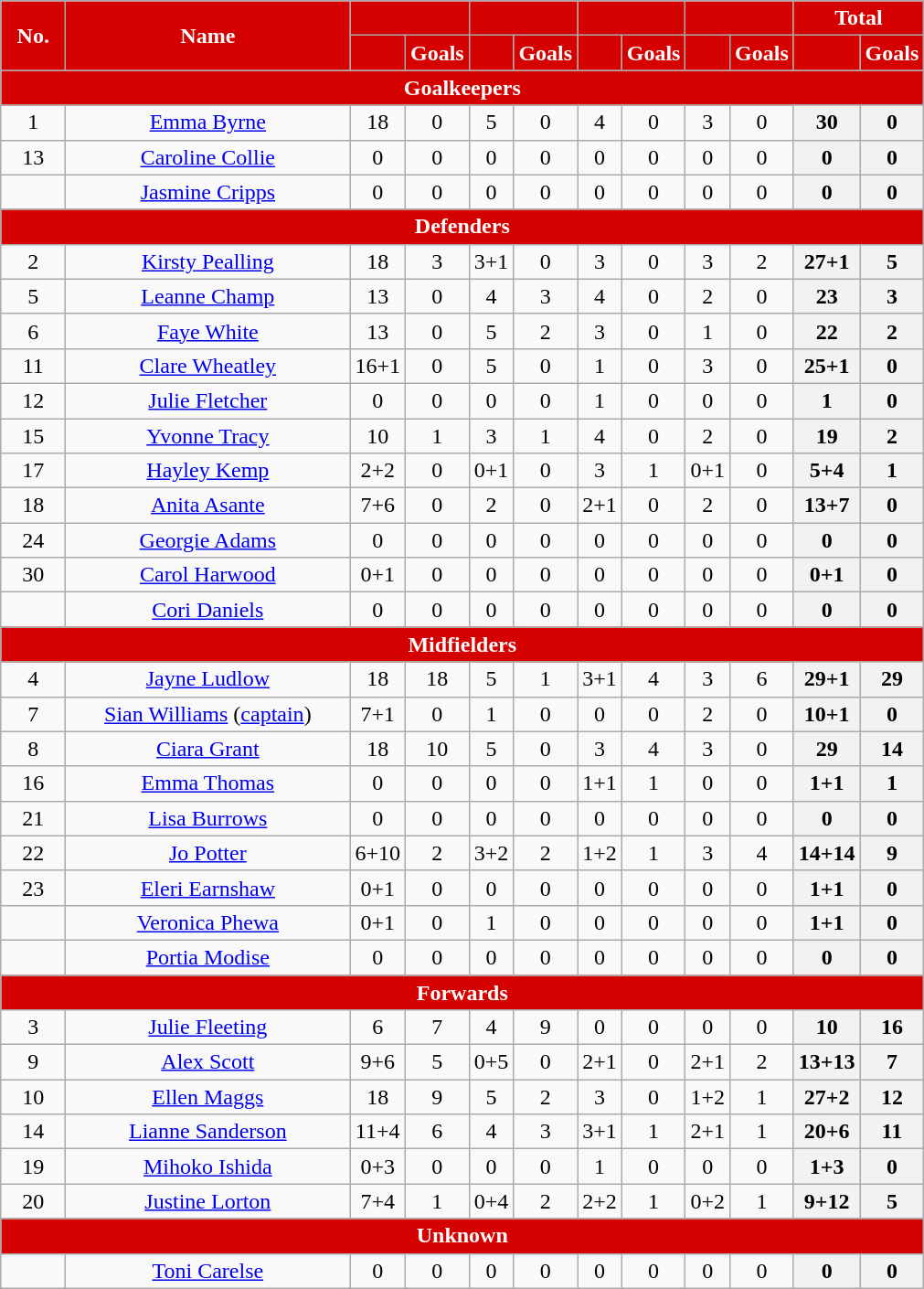<table class="wikitable" style="text-align:center; font-size:100%; ">
<tr>
<th rowspan="2" style="background:#d50000; color:white; text-align:center; width:40px">No.</th>
<th rowspan="2" style="background:#d50000; color:white; text-align:center;width:200px">Name</th>
<th colspan="2" style="background:#d50000; color:white; text-align:center;"></th>
<th colspan="2" style="background:#d50000; color:white; text-align:center;"></th>
<th colspan="2" style="background:#d50000; color:white; text-align:center;"></th>
<th colspan="2" style="background:#d50000; color:white; text-align:center;"></th>
<th colspan="2" style="background:#d50000; color:white; text-align:center;">Total</th>
</tr>
<tr>
<th style="background:#d50000; color:white; text-align:center;width=50px"></th>
<th style="background:#d50000; color:white; text-align:center;width=50px">Goals</th>
<th style="background:#d50000; color:white; text-align:center;width=50px"></th>
<th style="background:#d50000; color:white; text-align:center;width=50px">Goals</th>
<th style="background:#d50000; color:white; text-align:center;width=50px"></th>
<th style="background:#d50000; color:white; text-align:center;width=50px">Goals</th>
<th style="background:#d50000; color:white; text-align:center;width=50px"></th>
<th style="background:#d50000; color:white; text-align:center;width=50px">Goals</th>
<th style="background:#d50000; color:white; text-align:center;width=50px"></th>
<th style="background:#d50000; color:white; text-align:center;width=50px">Goals</th>
</tr>
<tr>
<th colspan="12" style="background:#d50000; color:white; text-align:center">Goalkeepers</th>
</tr>
<tr>
<td>1</td>
<td> <a href='#'>Emma Byrne</a></td>
<td>18</td>
<td>0</td>
<td>5</td>
<td>0</td>
<td>4</td>
<td>0</td>
<td>3</td>
<td>0</td>
<th>30</th>
<th>0</th>
</tr>
<tr>
<td>13</td>
<td> <a href='#'>Caroline Collie</a></td>
<td>0</td>
<td>0</td>
<td>0</td>
<td>0</td>
<td>0</td>
<td>0</td>
<td>0</td>
<td>0</td>
<th>0</th>
<th>0</th>
</tr>
<tr>
<td></td>
<td> <a href='#'>Jasmine Cripps</a></td>
<td>0</td>
<td>0</td>
<td>0</td>
<td>0</td>
<td>0</td>
<td>0</td>
<td>0</td>
<td>0</td>
<th>0</th>
<th>0</th>
</tr>
<tr>
<th colspan="12" style="background:#d50000; color:white; text-align:center">Defenders</th>
</tr>
<tr>
<td>2</td>
<td> <a href='#'>Kirsty Pealling</a></td>
<td>18</td>
<td>3</td>
<td>3+1</td>
<td>0</td>
<td>3</td>
<td>0</td>
<td>3</td>
<td>2</td>
<th>27+1</th>
<th>5</th>
</tr>
<tr>
<td>5</td>
<td> <a href='#'>Leanne Champ</a></td>
<td>13</td>
<td>0</td>
<td>4</td>
<td>3</td>
<td>4</td>
<td>0</td>
<td>2</td>
<td>0</td>
<th>23</th>
<th>3</th>
</tr>
<tr>
<td>6</td>
<td> <a href='#'>Faye White</a></td>
<td>13</td>
<td>0</td>
<td>5</td>
<td>2</td>
<td>3</td>
<td>0</td>
<td>1</td>
<td>0</td>
<th>22</th>
<th>2</th>
</tr>
<tr>
<td>11</td>
<td> <a href='#'>Clare Wheatley</a></td>
<td>16+1</td>
<td>0</td>
<td>5</td>
<td>0</td>
<td>1</td>
<td>0</td>
<td>3</td>
<td>0</td>
<th>25+1</th>
<th>0</th>
</tr>
<tr>
<td>12</td>
<td> <a href='#'>Julie Fletcher</a></td>
<td>0</td>
<td>0</td>
<td>0</td>
<td>0</td>
<td>1</td>
<td>0</td>
<td>0</td>
<td>0</td>
<th>1</th>
<th>0</th>
</tr>
<tr>
<td>15</td>
<td> <a href='#'>Yvonne Tracy</a></td>
<td>10</td>
<td>1</td>
<td>3</td>
<td>1</td>
<td>4</td>
<td>0</td>
<td>2</td>
<td>0</td>
<th>19</th>
<th>2</th>
</tr>
<tr>
<td>17</td>
<td> <a href='#'>Hayley Kemp</a></td>
<td>2+2</td>
<td>0</td>
<td>0+1</td>
<td>0</td>
<td>3</td>
<td>1</td>
<td>0+1</td>
<td>0</td>
<th>5+4</th>
<th>1</th>
</tr>
<tr>
<td>18</td>
<td> <a href='#'>Anita Asante</a></td>
<td>7+6</td>
<td>0</td>
<td>2</td>
<td>0</td>
<td>2+1</td>
<td>0</td>
<td>2</td>
<td>0</td>
<th>13+7</th>
<th>0</th>
</tr>
<tr>
<td>24</td>
<td> <a href='#'>Georgie Adams</a></td>
<td>0</td>
<td>0</td>
<td>0</td>
<td>0</td>
<td>0</td>
<td>0</td>
<td>0</td>
<td>0</td>
<th>0</th>
<th>0</th>
</tr>
<tr>
<td>30</td>
<td> <a href='#'>Carol Harwood</a></td>
<td>0+1</td>
<td>0</td>
<td>0</td>
<td>0</td>
<td>0</td>
<td>0</td>
<td>0</td>
<td>0</td>
<th>0+1</th>
<th>0</th>
</tr>
<tr>
<td></td>
<td> <a href='#'>Cori Daniels</a></td>
<td>0</td>
<td>0</td>
<td>0</td>
<td>0</td>
<td>0</td>
<td>0</td>
<td>0</td>
<td>0</td>
<th>0</th>
<th>0</th>
</tr>
<tr>
<th colspan="12" style="background:#d50000; color:white; text-align:center">Midfielders</th>
</tr>
<tr>
<td>4</td>
<td> <a href='#'>Jayne Ludlow</a></td>
<td>18</td>
<td>18</td>
<td>5</td>
<td>1</td>
<td>3+1</td>
<td>4</td>
<td>3</td>
<td>6</td>
<th>29+1</th>
<th>29</th>
</tr>
<tr>
<td>7</td>
<td> <a href='#'>Sian Williams</a> (<a href='#'>captain</a>)</td>
<td>7+1</td>
<td>0</td>
<td>1</td>
<td>0</td>
<td>0</td>
<td>0</td>
<td>2</td>
<td>0</td>
<th>10+1</th>
<th>0</th>
</tr>
<tr>
<td>8</td>
<td> <a href='#'>Ciara Grant</a></td>
<td>18</td>
<td>10</td>
<td>5</td>
<td>0</td>
<td>3</td>
<td>4</td>
<td>3</td>
<td>0</td>
<th>29</th>
<th>14</th>
</tr>
<tr>
<td>16</td>
<td> <a href='#'>Emma Thomas</a></td>
<td>0</td>
<td>0</td>
<td>0</td>
<td>0</td>
<td>1+1</td>
<td>1</td>
<td>0</td>
<td>0</td>
<th>1+1</th>
<th>1</th>
</tr>
<tr>
<td>21</td>
<td> <a href='#'>Lisa Burrows</a></td>
<td>0</td>
<td>0</td>
<td>0</td>
<td>0</td>
<td>0</td>
<td>0</td>
<td>0</td>
<td>0</td>
<th>0</th>
<th>0</th>
</tr>
<tr>
<td>22</td>
<td> <a href='#'>Jo Potter</a></td>
<td>6+10</td>
<td>2</td>
<td>3+2</td>
<td>2</td>
<td>1+2</td>
<td>1</td>
<td>3</td>
<td>4</td>
<th>14+14</th>
<th>9</th>
</tr>
<tr>
<td>23</td>
<td> <a href='#'>Eleri Earnshaw</a></td>
<td>0+1</td>
<td>0</td>
<td>0</td>
<td>0</td>
<td>0</td>
<td>0</td>
<td>0</td>
<td>0</td>
<th>1+1</th>
<th>0</th>
</tr>
<tr>
<td></td>
<td> <a href='#'>Veronica Phewa</a></td>
<td>0+1</td>
<td>0</td>
<td>1</td>
<td>0</td>
<td>0</td>
<td>0</td>
<td>0</td>
<td>0</td>
<th>1+1</th>
<th>0</th>
</tr>
<tr>
<td></td>
<td> <a href='#'>Portia Modise</a></td>
<td>0</td>
<td>0</td>
<td>0</td>
<td>0</td>
<td>0</td>
<td>0</td>
<td>0</td>
<td>0</td>
<th>0</th>
<th>0</th>
</tr>
<tr>
<th colspan="12" style="background:#d50000; color:white; text-align:center">Forwards</th>
</tr>
<tr>
<td>3</td>
<td> <a href='#'>Julie Fleeting</a></td>
<td>6</td>
<td>7</td>
<td>4</td>
<td>9</td>
<td>0</td>
<td>0</td>
<td>0</td>
<td>0</td>
<th>10</th>
<th>16</th>
</tr>
<tr>
<td>9</td>
<td> <a href='#'>Alex Scott</a></td>
<td>9+6</td>
<td>5</td>
<td>0+5</td>
<td>0</td>
<td>2+1</td>
<td>0</td>
<td>2+1</td>
<td>2</td>
<th>13+13</th>
<th>7</th>
</tr>
<tr>
<td>10</td>
<td> <a href='#'>Ellen Maggs</a></td>
<td>18</td>
<td>9</td>
<td>5</td>
<td>2</td>
<td>3</td>
<td>0</td>
<td>1+2</td>
<td>1</td>
<th>27+2</th>
<th>12</th>
</tr>
<tr>
<td>14</td>
<td> <a href='#'>Lianne Sanderson</a></td>
<td>11+4</td>
<td>6</td>
<td>4</td>
<td>3</td>
<td>3+1</td>
<td>1</td>
<td>2+1</td>
<td>1</td>
<th>20+6</th>
<th>11</th>
</tr>
<tr>
<td>19</td>
<td> <a href='#'>Mihoko Ishida</a></td>
<td>0+3</td>
<td>0</td>
<td>0</td>
<td>0</td>
<td>1</td>
<td>0</td>
<td>0</td>
<td>0</td>
<th>1+3</th>
<th>0</th>
</tr>
<tr>
<td>20</td>
<td> <a href='#'>Justine Lorton</a></td>
<td>7+4</td>
<td>1</td>
<td>0+4</td>
<td>2</td>
<td>2+2</td>
<td>1</td>
<td>0+2</td>
<td>1</td>
<th>9+12</th>
<th>5</th>
</tr>
<tr>
<th colspan="12" style="background:#d50000; color:white; text-align:center">Unknown</th>
</tr>
<tr>
<td></td>
<td> <a href='#'>Toni Carelse</a></td>
<td>0</td>
<td>0</td>
<td>0</td>
<td>0</td>
<td>0</td>
<td>0</td>
<td>0</td>
<td>0</td>
<th>0</th>
<th>0</th>
</tr>
</table>
